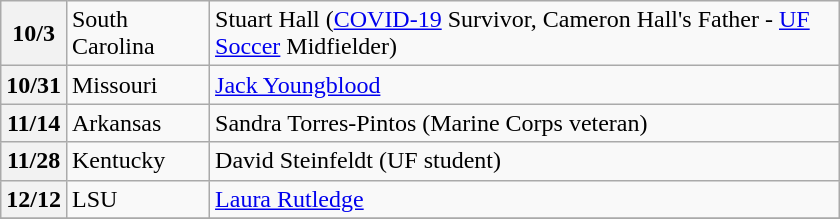<table class="wikitable" style="width:35em">
<tr>
<th>10/3</th>
<td>South Carolina</td>
<td>Stuart Hall (<a href='#'>COVID-19</a> Survivor, Cameron Hall's Father - <a href='#'>UF Soccer</a> Midfielder)</td>
</tr>
<tr>
<th>10/31</th>
<td>Missouri</td>
<td><a href='#'>Jack Youngblood</a></td>
</tr>
<tr>
<th>11/14</th>
<td>Arkansas</td>
<td>Sandra Torres-Pintos (Marine Corps veteran)</td>
</tr>
<tr>
<th>11/28</th>
<td>Kentucky</td>
<td>David Steinfeldt (UF student)</td>
</tr>
<tr>
<th>12/12</th>
<td>LSU</td>
<td><a href='#'>Laura Rutledge</a></td>
</tr>
<tr>
</tr>
</table>
